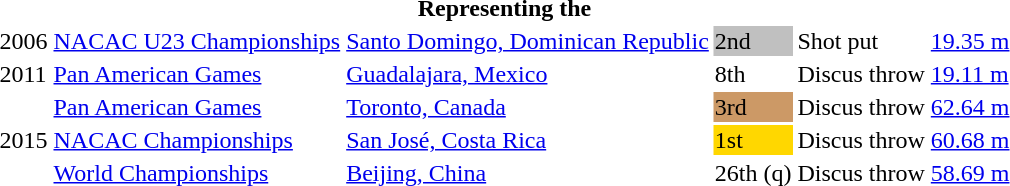<table>
<tr>
<th colspan="6">Representing the </th>
</tr>
<tr>
<td>2006</td>
<td><a href='#'>NACAC U23 Championships</a></td>
<td><a href='#'>Santo Domingo, Dominican Republic</a></td>
<td bgcolor=silver>2nd</td>
<td>Shot put</td>
<td><a href='#'>19.35 m</a></td>
</tr>
<tr>
<td>2011</td>
<td><a href='#'>Pan American Games</a></td>
<td><a href='#'>Guadalajara, Mexico</a></td>
<td>8th</td>
<td>Discus throw</td>
<td><a href='#'>19.11 m</a></td>
</tr>
<tr>
<td rowspan=3>2015</td>
<td><a href='#'>Pan American Games</a></td>
<td><a href='#'>Toronto, Canada</a></td>
<td bgcolor=cc9966>3rd</td>
<td>Discus throw</td>
<td><a href='#'>62.64 m</a></td>
</tr>
<tr>
<td><a href='#'>NACAC Championships</a></td>
<td><a href='#'>San José, Costa Rica</a></td>
<td bgcolor=gold>1st</td>
<td>Discus throw</td>
<td><a href='#'>60.68 m</a></td>
</tr>
<tr>
<td><a href='#'>World Championships</a></td>
<td><a href='#'>Beijing, China</a></td>
<td>26th (q)</td>
<td>Discus throw</td>
<td><a href='#'>58.69 m</a></td>
</tr>
</table>
